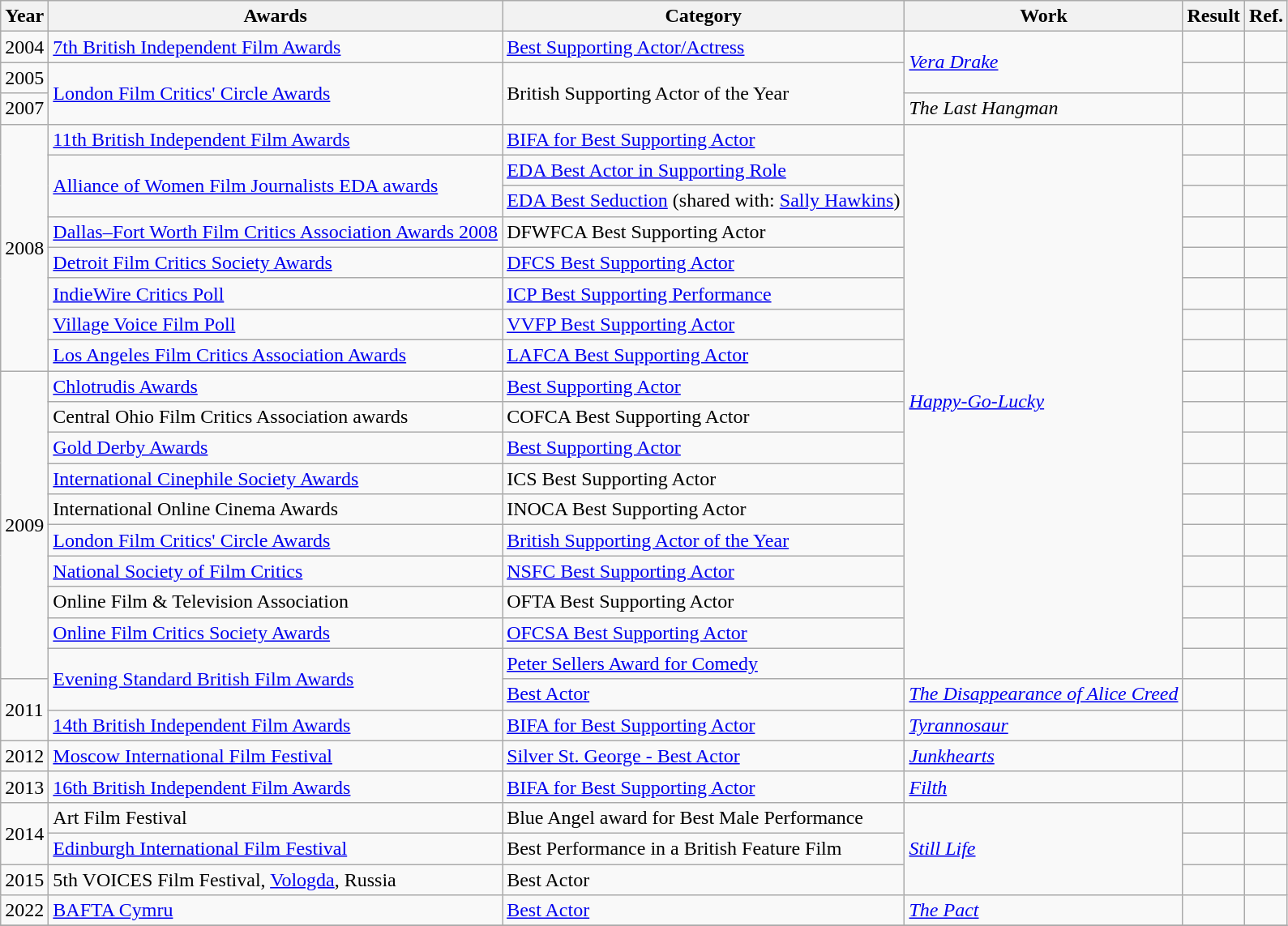<table class="wikitable unsortable">
<tr>
<th>Year</th>
<th>Awards</th>
<th>Category</th>
<th>Work</th>
<th>Result</th>
<th>Ref.</th>
</tr>
<tr>
<td>2004</td>
<td><a href='#'>7th British Independent Film Awards</a></td>
<td><a href='#'>Best Supporting Actor/Actress</a></td>
<td rowspan="2"><em><a href='#'>Vera Drake</a></em></td>
<td></td>
<td></td>
</tr>
<tr>
<td>2005</td>
<td rowspan="2"><a href='#'>London Film Critics' Circle Awards </a></td>
<td rowspan="2">British Supporting Actor of the Year</td>
<td></td>
<td></td>
</tr>
<tr>
<td>2007</td>
<td><em>The Last Hangman </em></td>
<td></td>
<td></td>
</tr>
<tr>
<td rowspan="8">2008</td>
<td><a href='#'>11th British Independent Film Awards</a></td>
<td><a href='#'>BIFA for Best Supporting Actor</a></td>
<td rowspan="18"><em><a href='#'>Happy-Go-Lucky</a></em></td>
<td></td>
<td></td>
</tr>
<tr>
<td rowspan="2"><a href='#'> Alliance of Women Film Journalists EDA awards</a></td>
<td><a href='#'>EDA Best Actor in Supporting Role</a></td>
<td></td>
<td></td>
</tr>
<tr>
<td><a href='#'>EDA Best Seduction</a> (shared with: <a href='#'>Sally Hawkins</a>)</td>
<td></td>
<td></td>
</tr>
<tr>
<td><a href='#'>Dallas–Fort Worth Film Critics Association Awards 2008</a></td>
<td>DFWFCA Best Supporting Actor</td>
<td></td>
<td></td>
</tr>
<tr>
<td><a href='#'>Detroit Film Critics Society Awards</a></td>
<td><a href='#'>DFCS Best Supporting Actor</a></td>
<td></td>
<td></td>
</tr>
<tr>
<td><a href='#'>IndieWire Critics Poll</a></td>
<td><a href='#'>ICP Best Supporting Performance</a></td>
<td></td>
<td></td>
</tr>
<tr>
<td><a href='#'>Village Voice Film Poll</a></td>
<td><a href='#'>VVFP Best Supporting Actor</a></td>
<td></td>
<td></td>
</tr>
<tr>
<td><a href='#'>Los Angeles Film Critics Association Awards</a></td>
<td><a href='#'>LAFCA Best Supporting Actor</a></td>
<td></td>
<td></td>
</tr>
<tr>
<td rowspan="10">2009</td>
<td><a href='#'>Chlotrudis Awards</a></td>
<td><a href='#'>Best Supporting Actor</a></td>
<td></td>
<td></td>
</tr>
<tr>
<td>Central Ohio Film Critics Association awards</td>
<td>COFCA Best Supporting Actor</td>
<td></td>
<td></td>
</tr>
<tr>
<td><a href='#'>Gold Derby Awards</a></td>
<td><a href='#'>Best Supporting Actor</a></td>
<td></td>
<td></td>
</tr>
<tr>
<td><a href='#'>International Cinephile Society Awards</a></td>
<td>ICS Best Supporting Actor</td>
<td></td>
<td></td>
</tr>
<tr>
<td>International Online Cinema Awards</td>
<td>INOCA Best Supporting Actor</td>
<td></td>
<td></td>
</tr>
<tr>
<td><a href='#'>London Film Critics' Circle Awards </a></td>
<td><a href='#'>British Supporting Actor of the Year</a></td>
<td></td>
<td></td>
</tr>
<tr>
<td><a href='#'>National Society of Film Critics </a></td>
<td><a href='#'>NSFC Best Supporting Actor</a></td>
<td></td>
<td></td>
</tr>
<tr>
<td>Online Film & Television Association</td>
<td>OFTA Best Supporting Actor</td>
<td></td>
<td></td>
</tr>
<tr>
<td><a href='#'>Online Film Critics Society Awards</a></td>
<td><a href='#'>OFCSA Best Supporting Actor</a></td>
<td></td>
<td></td>
</tr>
<tr>
<td rowspan="2"><a href='#'>Evening Standard British Film Awards</a></td>
<td><a href='#'>Peter Sellers Award for Comedy</a></td>
<td></td>
<td></td>
</tr>
<tr>
<td rowspan="2">2011</td>
<td><a href='#'>Best Actor</a></td>
<td><em><a href='#'>The Disappearance of Alice Creed</a></em></td>
<td></td>
<td></td>
</tr>
<tr>
<td><a href='#'>14th British Independent Film Awards</a></td>
<td><a href='#'>BIFA for Best Supporting Actor</a></td>
<td><em><a href='#'>Tyrannosaur</a></em></td>
<td></td>
<td></td>
</tr>
<tr>
<td>2012</td>
<td><a href='#'>Moscow International Film Festival </a></td>
<td><a href='#'>Silver St. George - Best Actor</a></td>
<td><em><a href='#'>Junkhearts</a></em></td>
<td></td>
<td></td>
</tr>
<tr>
<td>2013</td>
<td><a href='#'>16th British Independent Film Awards</a></td>
<td><a href='#'>BIFA for Best Supporting Actor</a></td>
<td><em><a href='#'>Filth</a></em></td>
<td></td>
<td></td>
</tr>
<tr>
<td rowspan="2">2014</td>
<td>Art Film Festival</td>
<td>Blue Angel award for Best Male Performance</td>
<td rowspan="3"><em><a href='#'>Still Life</a></em></td>
<td></td>
<td></td>
</tr>
<tr>
<td><a href='#'>Edinburgh International Film Festival</a></td>
<td>Best Performance in a British Feature Film</td>
<td></td>
<td></td>
</tr>
<tr>
<td>2015</td>
<td>5th VOICES Film Festival, <a href='#'>Vologda</a>, Russia</td>
<td>Best Actor</td>
<td></td>
<td></td>
</tr>
<tr>
<td>2022</td>
<td><a href='#'>BAFTA Cymru</a></td>
<td><a href='#'>Best Actor</a></td>
<td><em><a href='#'>The Pact</a></em></td>
<td></td>
<td></td>
</tr>
<tr>
</tr>
</table>
